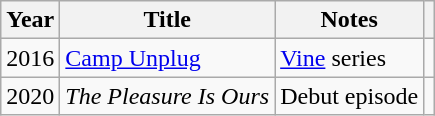<table class="wikitable plainrowheaders" style="text-align:left;">
<tr>
<th>Year</th>
<th>Title</th>
<th>Notes</th>
<th></th>
</tr>
<tr>
<td>2016</td>
<td><a href='#'>Camp Unplug</a></td>
<td><a href='#'>Vine</a> series</td>
<td></td>
</tr>
<tr>
<td>2020</td>
<td><em>The Pleasure Is Ours</em></td>
<td>Debut episode</td>
<td></td>
</tr>
</table>
